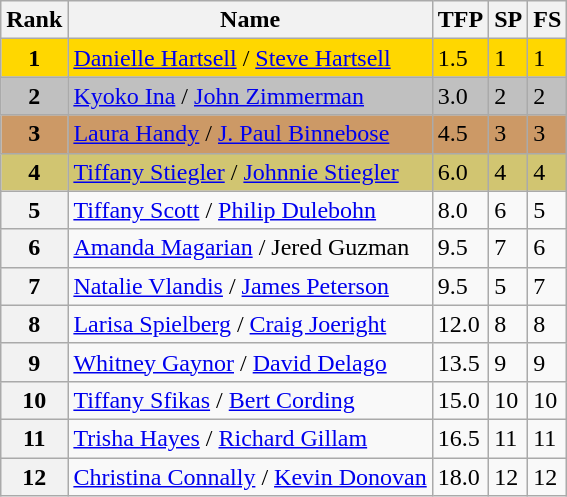<table class="wikitable">
<tr>
<th>Rank</th>
<th>Name</th>
<th>TFP</th>
<th>SP</th>
<th>FS</th>
</tr>
<tr bgcolor="gold">
<td align="center"><strong>1</strong></td>
<td><a href='#'>Danielle Hartsell</a> / <a href='#'>Steve Hartsell</a></td>
<td>1.5</td>
<td>1</td>
<td>1</td>
</tr>
<tr bgcolor="silver">
<td align="center"><strong>2</strong></td>
<td><a href='#'>Kyoko Ina</a> / <a href='#'>John Zimmerman</a></td>
<td>3.0</td>
<td>2</td>
<td>2</td>
</tr>
<tr bgcolor="cc9966">
<td align="center"><strong>3</strong></td>
<td><a href='#'>Laura Handy</a> / <a href='#'>J. Paul Binnebose</a></td>
<td>4.5</td>
<td>3</td>
<td>3</td>
</tr>
<tr bgcolor="#d1c571">
<td align="center"><strong>4</strong></td>
<td><a href='#'>Tiffany Stiegler</a> / <a href='#'>Johnnie Stiegler</a></td>
<td>6.0</td>
<td>4</td>
<td>4</td>
</tr>
<tr>
<th>5</th>
<td><a href='#'>Tiffany Scott</a> / <a href='#'>Philip Dulebohn</a></td>
<td>8.0</td>
<td>6</td>
<td>5</td>
</tr>
<tr>
<th>6</th>
<td><a href='#'>Amanda Magarian</a> / Jered Guzman</td>
<td>9.5</td>
<td>7</td>
<td>6</td>
</tr>
<tr>
<th>7</th>
<td><a href='#'>Natalie Vlandis</a> / <a href='#'>James Peterson</a></td>
<td>9.5</td>
<td>5</td>
<td>7</td>
</tr>
<tr>
<th>8</th>
<td><a href='#'>Larisa Spielberg</a> / <a href='#'>Craig Joeright</a></td>
<td>12.0</td>
<td>8</td>
<td>8</td>
</tr>
<tr>
<th>9</th>
<td><a href='#'>Whitney Gaynor</a> / <a href='#'>David Delago</a></td>
<td>13.5</td>
<td>9</td>
<td>9</td>
</tr>
<tr>
<th>10</th>
<td><a href='#'>Tiffany Sfikas</a> / <a href='#'>Bert Cording</a></td>
<td>15.0</td>
<td>10</td>
<td>10</td>
</tr>
<tr>
<th>11</th>
<td><a href='#'>Trisha Hayes</a> / <a href='#'>Richard Gillam</a></td>
<td>16.5</td>
<td>11</td>
<td>11</td>
</tr>
<tr>
<th>12</th>
<td><a href='#'>Christina Connally</a> / <a href='#'>Kevin Donovan</a></td>
<td>18.0</td>
<td>12</td>
<td>12</td>
</tr>
</table>
